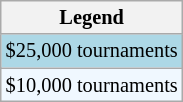<table class="wikitable" style="font-size:85%">
<tr>
<th>Legend</th>
</tr>
<tr style="background:lightblue;">
<td>$25,000 tournaments</td>
</tr>
<tr style="background:#f0f8ff;">
<td>$10,000 tournaments</td>
</tr>
</table>
